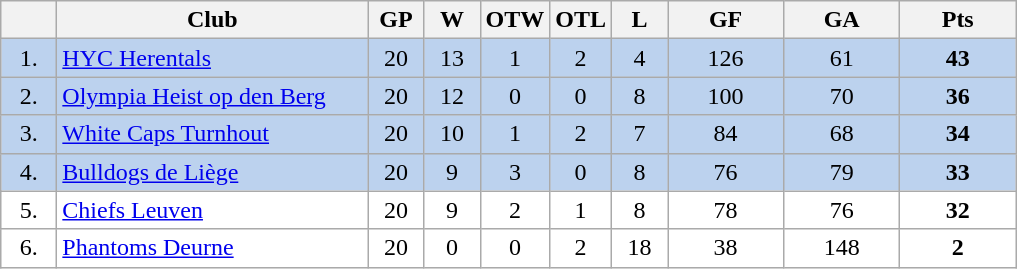<table class="wikitable">
<tr>
<th width="30"></th>
<th width="200">Club</th>
<th width="30">GP</th>
<th width="30">W</th>
<th width="30">OTW</th>
<th width="30">OTL</th>
<th width="30">L</th>
<th width="70">GF</th>
<th width="70">GA</th>
<th width="70">Pts</th>
</tr>
<tr bgcolor="#BCD2EE" align="center">
<td>1.</td>
<td align="left"><a href='#'>HYC Herentals</a></td>
<td>20</td>
<td>13</td>
<td>1</td>
<td>2</td>
<td>4</td>
<td>126</td>
<td>61</td>
<td><strong>43</strong></td>
</tr>
<tr bgcolor="#BCD2EE" align="center">
<td>2.</td>
<td align="left"><a href='#'>Olympia Heist op den Berg</a></td>
<td>20</td>
<td>12</td>
<td>0</td>
<td>0</td>
<td>8</td>
<td>100</td>
<td>70</td>
<td><strong>36</strong></td>
</tr>
<tr bgcolor="#BCD2EE" align="center">
<td>3.</td>
<td align="left"><a href='#'>White Caps Turnhout</a></td>
<td>20</td>
<td>10</td>
<td>1</td>
<td>2</td>
<td>7</td>
<td>84</td>
<td>68</td>
<td><strong>34</strong></td>
</tr>
<tr bgcolor="#BCD2EE" align="center">
<td>4.</td>
<td align="left"><a href='#'>Bulldogs de Liège</a></td>
<td>20</td>
<td>9</td>
<td>3</td>
<td>0</td>
<td>8</td>
<td>76</td>
<td>79</td>
<td><strong>33</strong></td>
</tr>
<tr bgcolor="#FFFFFF" align="center">
<td>5.</td>
<td align="left"><a href='#'>Chiefs Leuven</a></td>
<td>20</td>
<td>9</td>
<td>2</td>
<td>1</td>
<td>8</td>
<td>78</td>
<td>76</td>
<td><strong>32</strong></td>
</tr>
<tr bgcolor="#FFFFFF" align="center">
<td>6.</td>
<td align="left"><a href='#'>Phantoms Deurne</a></td>
<td>20</td>
<td>0</td>
<td>0</td>
<td>2</td>
<td>18</td>
<td>38</td>
<td>148</td>
<td><strong>2</strong></td>
</tr>
</table>
